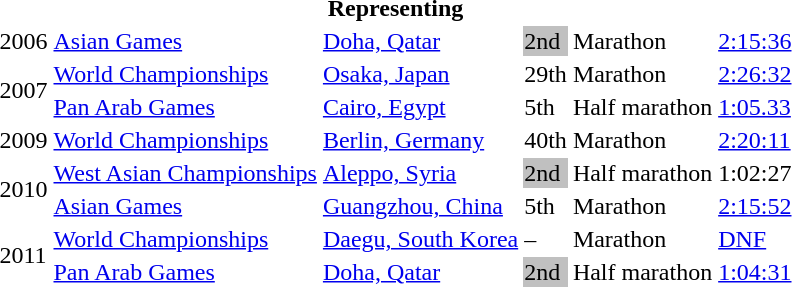<table>
<tr>
<th colspan="6">Representing </th>
</tr>
<tr>
<td>2006</td>
<td><a href='#'>Asian Games</a></td>
<td><a href='#'>Doha, Qatar</a></td>
<td bgcolor=silver>2nd</td>
<td>Marathon</td>
<td><a href='#'>2:15:36</a></td>
</tr>
<tr>
<td rowspan=2>2007</td>
<td><a href='#'>World Championships</a></td>
<td><a href='#'>Osaka, Japan</a></td>
<td>29th</td>
<td>Marathon</td>
<td><a href='#'>2:26:32</a></td>
</tr>
<tr>
<td><a href='#'>Pan Arab Games</a></td>
<td><a href='#'>Cairo, Egypt</a></td>
<td>5th</td>
<td>Half marathon</td>
<td><a href='#'>1:05.33</a></td>
</tr>
<tr>
<td>2009</td>
<td><a href='#'>World Championships</a></td>
<td><a href='#'>Berlin, Germany</a></td>
<td>40th</td>
<td>Marathon</td>
<td><a href='#'>2:20:11</a></td>
</tr>
<tr>
<td rowspan=2>2010</td>
<td><a href='#'>West Asian Championships</a></td>
<td><a href='#'>Aleppo, Syria</a></td>
<td bgcolor=silver>2nd</td>
<td>Half marathon</td>
<td>1:02:27</td>
</tr>
<tr>
<td><a href='#'>Asian Games</a></td>
<td><a href='#'>Guangzhou, China</a></td>
<td>5th</td>
<td>Marathon</td>
<td><a href='#'>2:15:52</a></td>
</tr>
<tr>
<td rowspan=2>2011</td>
<td><a href='#'>World Championships</a></td>
<td><a href='#'>Daegu, South Korea</a></td>
<td>–</td>
<td>Marathon</td>
<td><a href='#'>DNF</a></td>
</tr>
<tr>
<td><a href='#'>Pan Arab Games</a></td>
<td><a href='#'>Doha, Qatar</a></td>
<td bgcolor=silver>2nd</td>
<td>Half marathon</td>
<td><a href='#'>1:04:31</a></td>
</tr>
</table>
